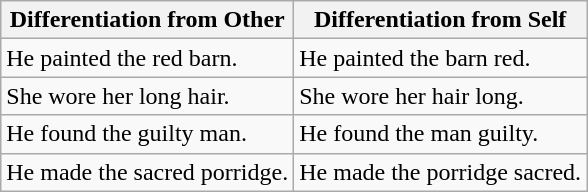<table class="wikitable">
<tr>
<th>Differentiation from Other</th>
<th>Differentiation from Self</th>
</tr>
<tr>
<td>He painted the red barn.</td>
<td>He painted the barn red.</td>
</tr>
<tr>
<td>She wore her long hair.</td>
<td>She wore her hair long.</td>
</tr>
<tr>
<td>He found the guilty man.</td>
<td>He found the man guilty.</td>
</tr>
<tr>
<td>He made the sacred porridge.</td>
<td>He made the porridge sacred.</td>
</tr>
</table>
